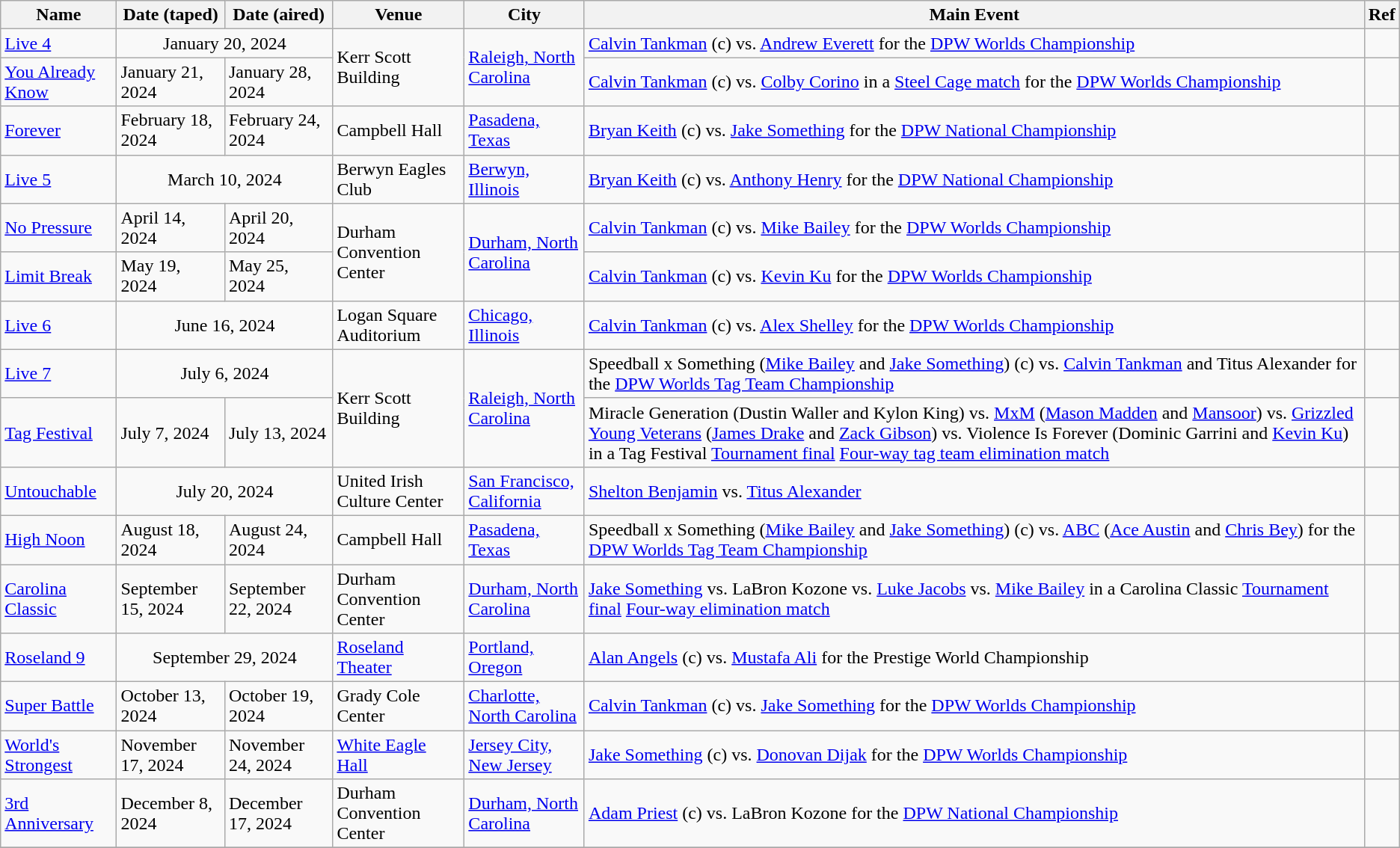<table class="wikitable">
<tr>
<th>Name</th>
<th>Date (taped)</th>
<th>Date (aired)</th>
<th>Venue</th>
<th>City</th>
<th>Main Event</th>
<th>Ref</th>
</tr>
<tr>
<td><a href='#'>Live 4</a></td>
<td colspan="2" align="center">January 20, 2024</td>
<td rowspan="2">Kerr Scott Building</td>
<td rowspan="2"><a href='#'>Raleigh, North Carolina</a></td>
<td><a href='#'>Calvin Tankman</a> (c) vs. <a href='#'>Andrew Everett</a> for the <a href='#'>DPW Worlds Championship</a></td>
<td></td>
</tr>
<tr>
<td><a href='#'>You Already Know</a></td>
<td>January 21, 2024</td>
<td>January 28, 2024</td>
<td><a href='#'>Calvin Tankman</a> (c) vs. <a href='#'>Colby Corino</a> in a <a href='#'>Steel Cage match</a> for the <a href='#'>DPW Worlds Championship</a></td>
<td></td>
</tr>
<tr>
<td><a href='#'>Forever</a></td>
<td>February 18, 2024</td>
<td>February 24, 2024</td>
<td>Campbell Hall</td>
<td><a href='#'>Pasadena, Texas</a></td>
<td><a href='#'>Bryan Keith</a> (c) vs. <a href='#'>Jake Something</a> for the <a href='#'>DPW National Championship</a></td>
<td></td>
</tr>
<tr>
<td><a href='#'>Live 5</a></td>
<td colspan="2" align="center">March 10, 2024</td>
<td>Berwyn Eagles Club</td>
<td><a href='#'>Berwyn, Illinois</a></td>
<td><a href='#'>Bryan Keith</a> (c) vs. <a href='#'>Anthony Henry</a> for the <a href='#'>DPW National Championship</a></td>
<td></td>
</tr>
<tr>
<td><a href='#'>No Pressure</a></td>
<td>April 14, 2024</td>
<td>April 20, 2024</td>
<td rowspan="2">Durham Convention Center</td>
<td rowspan="2"><a href='#'>Durham, North Carolina</a></td>
<td><a href='#'>Calvin Tankman</a> (c) vs. <a href='#'>Mike Bailey</a> for the <a href='#'>DPW Worlds Championship</a></td>
<td></td>
</tr>
<tr>
<td><a href='#'>Limit Break</a></td>
<td>May 19, 2024</td>
<td>May 25, 2024</td>
<td><a href='#'>Calvin Tankman</a> (c) vs. <a href='#'>Kevin Ku</a> for the <a href='#'>DPW Worlds Championship</a></td>
<td></td>
</tr>
<tr>
<td><a href='#'>Live 6</a></td>
<td colspan="2" align="center">June 16, 2024</td>
<td>Logan Square Auditorium</td>
<td><a href='#'>Chicago, Illinois</a></td>
<td><a href='#'>Calvin Tankman</a> (c) vs. <a href='#'>Alex Shelley</a> for the <a href='#'>DPW Worlds Championship</a></td>
<td></td>
</tr>
<tr>
<td><a href='#'>Live 7</a></td>
<td colspan="2" align="center">July 6, 2024</td>
<td rowspan="2">Kerr Scott Building</td>
<td rowspan="2"><a href='#'>Raleigh, North Carolina</a></td>
<td>Speedball x Something (<a href='#'>Mike Bailey</a> and <a href='#'>Jake Something</a>) (c) vs. <a href='#'>Calvin Tankman</a> and Titus Alexander for the <a href='#'>DPW Worlds Tag Team Championship</a></td>
<td></td>
</tr>
<tr>
<td><a href='#'>Tag Festival</a></td>
<td>July 7, 2024</td>
<td>July 13, 2024</td>
<td>Miracle Generation (Dustin Waller and Kylon King) vs. <a href='#'>MxM</a> (<a href='#'>Mason Madden</a> and <a href='#'>Mansoor</a>) vs. <a href='#'>Grizzled Young Veterans</a> (<a href='#'>James Drake</a> and <a href='#'>Zack Gibson</a>) vs. Violence Is Forever (Dominic Garrini and <a href='#'>Kevin Ku</a>) in a Tag Festival <a href='#'>Tournament final</a> <a href='#'>Four-way tag team elimination match</a></td>
<td></td>
</tr>
<tr>
<td><a href='#'>Untouchable</a></td>
<td colspan="2" align="center">July 20, 2024</td>
<td>United Irish Culture Center</td>
<td><a href='#'>San Francisco, California</a></td>
<td><a href='#'>Shelton Benjamin</a> vs. <a href='#'>Titus Alexander</a></td>
<td></td>
</tr>
<tr>
<td><a href='#'>High Noon</a></td>
<td>August 18, 2024</td>
<td>August 24, 2024</td>
<td>Campbell Hall</td>
<td><a href='#'>Pasadena, Texas</a></td>
<td>Speedball x Something (<a href='#'>Mike Bailey</a> and <a href='#'>Jake Something</a>) (c) vs. <a href='#'>ABC</a> (<a href='#'>Ace Austin</a> and <a href='#'>Chris Bey</a>) for the <a href='#'>DPW Worlds Tag Team Championship</a></td>
<td></td>
</tr>
<tr>
<td><a href='#'>Carolina Classic</a></td>
<td>September 15, 2024</td>
<td>September 22, 2024</td>
<td>Durham Convention Center</td>
<td><a href='#'>Durham, North Carolina</a></td>
<td><a href='#'>Jake Something</a> vs. LaBron Kozone vs. <a href='#'>Luke Jacobs</a> vs. <a href='#'>Mike Bailey</a> in a Carolina Classic <a href='#'>Tournament final</a> <a href='#'>Four-way elimination match</a></td>
<td></td>
</tr>
<tr>
<td><a href='#'>Roseland 9</a></td>
<td colspan="2" align="center">September 29, 2024</td>
<td><a href='#'>Roseland Theater</a></td>
<td><a href='#'>Portland, Oregon</a></td>
<td><a href='#'>Alan Angels</a> (c) vs. <a href='#'>Mustafa Ali</a> for the Prestige World Championship</td>
<td></td>
</tr>
<tr>
<td><a href='#'>Super Battle</a></td>
<td>October 13, 2024</td>
<td>October 19, 2024</td>
<td>Grady Cole Center</td>
<td><a href='#'>Charlotte, North Carolina</a></td>
<td><a href='#'>Calvin Tankman</a> (c) vs. <a href='#'>Jake Something</a> for the <a href='#'>DPW Worlds Championship</a></td>
<td></td>
</tr>
<tr>
<td><a href='#'>World's Strongest</a></td>
<td>November 17, 2024</td>
<td>November 24, 2024</td>
<td><a href='#'>White Eagle Hall</a></td>
<td><a href='#'>Jersey City, New Jersey</a></td>
<td><a href='#'>Jake Something</a> (c) vs. <a href='#'>Donovan Dijak</a> for the <a href='#'>DPW Worlds Championship</a></td>
<td></td>
</tr>
<tr>
<td><a href='#'>3rd Anniversary</a></td>
<td>December 8, 2024</td>
<td>December 17, 2024</td>
<td>Durham Convention Center</td>
<td><a href='#'>Durham, North Carolina</a></td>
<td><a href='#'>Adam Priest</a> (c) vs. LaBron Kozone for the <a href='#'>DPW National Championship</a></td>
<td></td>
</tr>
<tr>
</tr>
</table>
